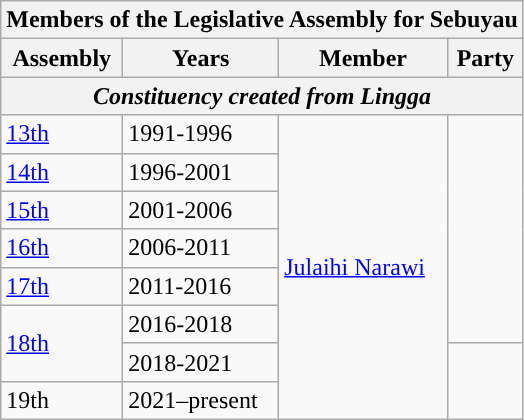<table class=wikitable>
<tr>
<th colspan="4">Members of the Legislative Assembly for Sebuyau</th>
</tr>
<tr>
<th>Assembly</th>
<th>Years</th>
<th>Member</th>
<th>Party</th>
</tr>
<tr>
<th colspan=4 align=center><em>Constituency created from Lingga</em></th>
</tr>
<tr>
<td><a href='#'>13th</a></td>
<td>1991-1996</td>
<td rowspan="8"><a href='#'>Julaihi Narawi</a></td>
<td rowspan=6></td>
</tr>
<tr>
<td><a href='#'>14th</a></td>
<td>1996-2001</td>
</tr>
<tr>
<td><a href='#'>15th</a></td>
<td>2001-2006</td>
</tr>
<tr>
<td><a href='#'>16th</a></td>
<td>2006-2011</td>
</tr>
<tr>
<td><a href='#'>17th</a></td>
<td>2011-2016</td>
</tr>
<tr>
<td rowspan="2"><a href='#'>18th</a></td>
<td>2016-2018</td>
</tr>
<tr>
<td>2018-2021</td>
<td rowspan="2"></td>
</tr>
<tr>
<td>19th</td>
<td>2021–present</td>
</tr>
</table>
